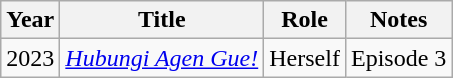<table class="wikitable">
<tr>
<th>Year</th>
<th>Title</th>
<th>Role</th>
<th>Notes</th>
</tr>
<tr>
<td>2023</td>
<td><em><a href='#'>Hubungi Agen Gue!</a></em></td>
<td>Herself</td>
<td>Episode 3</td>
</tr>
</table>
